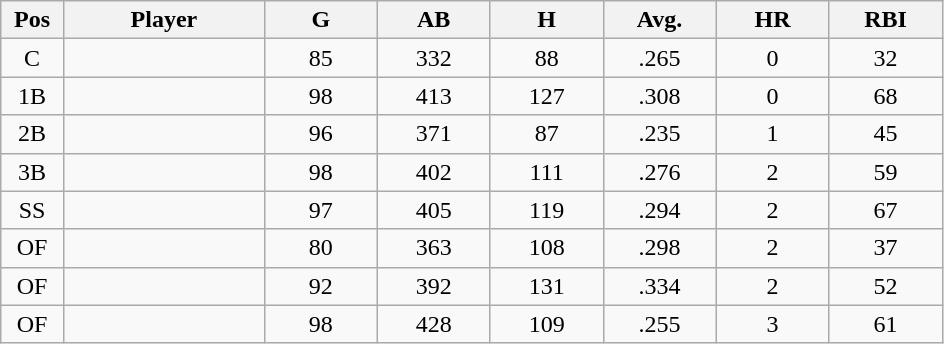<table class="wikitable sortable">
<tr>
<th bgcolor="#DDDDFF" width="5%">Pos</th>
<th bgcolor="#DDDDFF" width="16%">Player</th>
<th bgcolor="#DDDDFF" width="9%">G</th>
<th bgcolor="#DDDDFF" width="9%">AB</th>
<th bgcolor="#DDDDFF" width="9%">H</th>
<th bgcolor="#DDDDFF" width="9%">Avg.</th>
<th bgcolor="#DDDDFF" width="9%">HR</th>
<th bgcolor="#DDDDFF" width="9%">RBI</th>
</tr>
<tr align="center">
<td>C</td>
<td></td>
<td>85</td>
<td>332</td>
<td>88</td>
<td>.265</td>
<td>0</td>
<td>32</td>
</tr>
<tr align="center">
<td>1B</td>
<td></td>
<td>98</td>
<td>413</td>
<td>127</td>
<td>.308</td>
<td>0</td>
<td>68</td>
</tr>
<tr align="center">
<td>2B</td>
<td></td>
<td>96</td>
<td>371</td>
<td>87</td>
<td>.235</td>
<td>1</td>
<td>45</td>
</tr>
<tr align="center">
<td>3B</td>
<td></td>
<td>98</td>
<td>402</td>
<td>111</td>
<td>.276</td>
<td>2</td>
<td>59</td>
</tr>
<tr align="center">
<td>SS</td>
<td></td>
<td>97</td>
<td>405</td>
<td>119</td>
<td>.294</td>
<td>2</td>
<td>67</td>
</tr>
<tr align="center">
<td>OF</td>
<td></td>
<td>80</td>
<td>363</td>
<td>108</td>
<td>.298</td>
<td>2</td>
<td>37</td>
</tr>
<tr align="center">
<td>OF</td>
<td></td>
<td>92</td>
<td>392</td>
<td>131</td>
<td>.334</td>
<td>2</td>
<td>52</td>
</tr>
<tr align="center">
<td>OF</td>
<td></td>
<td>98</td>
<td>428</td>
<td>109</td>
<td>.255</td>
<td>3</td>
<td>61</td>
</tr>
</table>
